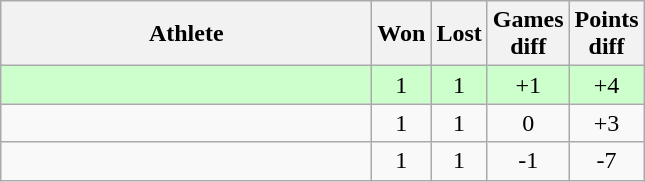<table class="wikitable">
<tr>
<th style="width:15em">Athlete</th>
<th>Won</th>
<th>Lost</th>
<th>Games<br>diff</th>
<th>Points<br>diff</th>
</tr>
<tr bgcolor="#ccffcc">
<td></td>
<td align="center">1</td>
<td align="center">1</td>
<td align="center">+1</td>
<td align="center">+4</td>
</tr>
<tr>
<td></td>
<td align="center">1</td>
<td align="center">1</td>
<td align="center">0</td>
<td align="center">+3</td>
</tr>
<tr>
<td></td>
<td align="center">1</td>
<td align="center">1</td>
<td align="center">-1</td>
<td align="center">-7</td>
</tr>
</table>
